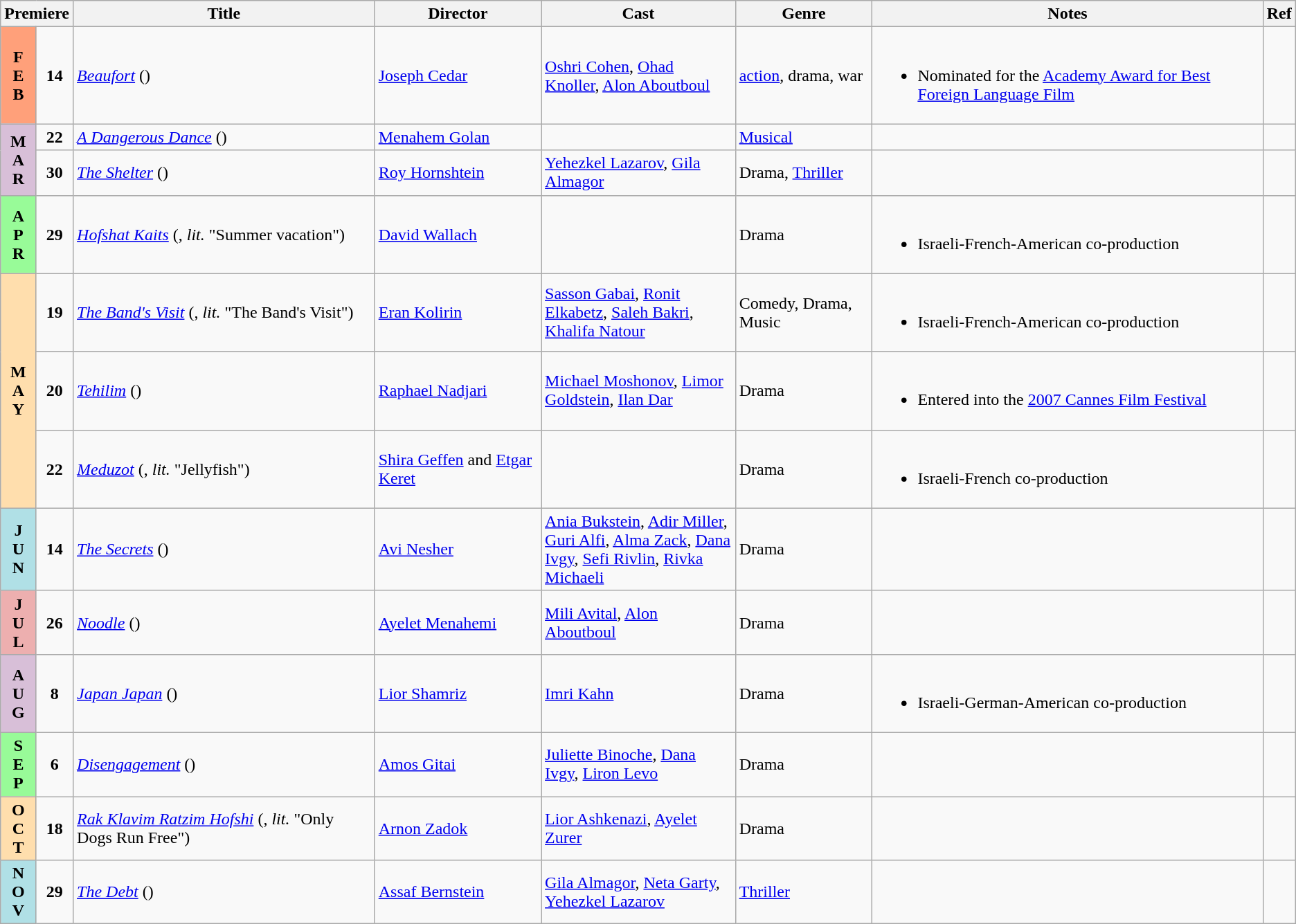<table class="wikitable">
<tr>
<th colspan="2">Premiere</th>
<th>Title</th>
<th>Director</th>
<th style="width:15%;">Cast</th>
<th>Genre</th>
<th>Notes</th>
<th>Ref</th>
</tr>
<tr>
<td style="text-align:center; background:#ffa07a; textcolor:#000;"><strong>F<br>E<br>B</strong></td>
<td style="text-align:center;"><strong>14</strong></td>
<td><em><a href='#'>Beaufort</a></em> ()</td>
<td><a href='#'>Joseph Cedar</a></td>
<td><a href='#'>Oshri Cohen</a>, <a href='#'>Ohad Knoller</a>, <a href='#'>Alon Aboutboul</a></td>
<td><a href='#'>action</a>, drama, war</td>
<td><br><ul><li>Nominated for the <a href='#'>Academy Award for Best Foreign Language Film</a></li></ul></td>
<td></td>
</tr>
<tr>
<td rowspan="2"   style="text-align:center; background:thistle; textcolor:#000;"><strong>M<br>A<br>R</strong></td>
<td style="text-align:center;"><strong>22</strong></td>
<td><em><a href='#'>A Dangerous Dance</a></em> ()</td>
<td><a href='#'>Menahem Golan</a></td>
<td></td>
<td><a href='#'>Musical</a></td>
<td></td>
<td></td>
</tr>
<tr>
<td style="text-align:center;"><strong>30</strong></td>
<td><em><a href='#'>The Shelter</a></em> ()</td>
<td><a href='#'>Roy Hornshtein</a></td>
<td><a href='#'>Yehezkel Lazarov</a>, <a href='#'>Gila Almagor</a></td>
<td>Drama, <a href='#'>Thriller</a></td>
<td></td>
<td></td>
</tr>
<tr>
<td style="text-align:center; background:#98fb98; textcolor:#000;"><strong>A<br>P<br>R</strong></td>
<td style="text-align:center;"><strong>29</strong></td>
<td><em><a href='#'>Hofshat Kaits</a></em> (, <em>lit.</em> "Summer vacation")</td>
<td><a href='#'>David Wallach</a></td>
<td></td>
<td>Drama</td>
<td><br><ul><li>Israeli-French-American co-production</li></ul></td>
<td></td>
</tr>
<tr>
<td rowspan="3"   style="text-align:center; background:#ffdead; textcolor:#000;"><strong>M<br>A<br>Y</strong></td>
<td style="text-align:center;"><strong>19</strong></td>
<td><em><a href='#'>The Band's Visit</a></em> (, <em>lit.</em> "The Band's Visit")</td>
<td><a href='#'>Eran Kolirin</a></td>
<td><a href='#'>Sasson Gabai</a>, <a href='#'>Ronit Elkabetz</a>, <a href='#'>Saleh Bakri</a>, <a href='#'>Khalifa Natour</a></td>
<td>Comedy, Drama, Music</td>
<td><br><ul><li>Israeli-French-American co-production</li></ul></td>
<td></td>
</tr>
<tr>
<td style="text-align:center;"><strong>20</strong></td>
<td><em><a href='#'>Tehilim</a></em> ()</td>
<td><a href='#'>Raphael Nadjari</a></td>
<td><a href='#'>Michael Moshonov</a>, <a href='#'>Limor Goldstein</a>, <a href='#'>Ilan Dar</a></td>
<td>Drama</td>
<td><br><ul><li>Entered into the <a href='#'>2007 Cannes Film Festival</a></li></ul></td>
<td></td>
</tr>
<tr>
<td style="text-align:center;"><strong>22</strong></td>
<td><em><a href='#'>Meduzot</a></em> (, <em>lit.</em> "Jellyfish")</td>
<td><a href='#'>Shira Geffen</a> and <a href='#'>Etgar Keret</a></td>
<td></td>
<td>Drama</td>
<td><br><ul><li>Israeli-French co-production</li></ul></td>
<td></td>
</tr>
<tr>
<td style="text-align:center; background:#b0e0e6; textcolor:#000;"><strong>J<br>U<br>N</strong></td>
<td style="text-align:center;"><strong>14</strong></td>
<td><em><a href='#'>The Secrets</a></em> ()</td>
<td><a href='#'>Avi Nesher</a></td>
<td><a href='#'>Ania Bukstein</a>, <a href='#'>Adir Miller</a>, <a href='#'>Guri Alfi</a>, <a href='#'>Alma Zack</a>, <a href='#'>Dana Ivgy</a>, <a href='#'>Sefi Rivlin</a>, <a href='#'>Rivka Michaeli</a></td>
<td>Drama</td>
<td></td>
<td></td>
</tr>
<tr>
<td style="text-align:center; background:#edafaf; textcolor:#000;"><strong>J<br>U<br>L</strong></td>
<td style="text-align:center;"><strong>26</strong></td>
<td><em><a href='#'>Noodle</a></em> ()</td>
<td><a href='#'>Ayelet Menahemi</a></td>
<td><a href='#'>Mili Avital</a>, <a href='#'>Alon Aboutboul</a></td>
<td>Drama</td>
<td></td>
<td></td>
</tr>
<tr>
<td style="text-align:center; background:thistle; textcolor:#000;"><strong>A<br>U<br>G</strong></td>
<td style="text-align:center;"><strong>8</strong></td>
<td><em><a href='#'>Japan Japan</a></em> ()</td>
<td><a href='#'>Lior Shamriz</a></td>
<td><a href='#'>Imri Kahn</a></td>
<td>Drama</td>
<td><br><ul><li>Israeli-German-American co-production</li></ul></td>
<td></td>
</tr>
<tr>
<td style="text-align:center; background:#98fb98; textcolor:#000;"><strong>S<br>E<br>P</strong></td>
<td style="text-align:center;"><strong>6</strong></td>
<td><em><a href='#'>Disengagement</a></em> ()</td>
<td><a href='#'>Amos Gitai</a></td>
<td><a href='#'>Juliette Binoche</a>, <a href='#'>Dana Ivgy</a>, <a href='#'>Liron Levo</a></td>
<td>Drama</td>
<td></td>
<td></td>
</tr>
<tr>
<td style="text-align:center; background:#ffdead; textcolor:#000;"><strong>O<br>C<br>T</strong></td>
<td style="text-align:center;"><strong>18</strong></td>
<td><em><a href='#'>Rak Klavim Ratzim Hofshi</a></em> (, <em>lit.</em> "Only Dogs Run Free")</td>
<td><a href='#'>Arnon Zadok</a></td>
<td><a href='#'>Lior Ashkenazi</a>, <a href='#'>Ayelet Zurer</a></td>
<td>Drama</td>
<td></td>
<td></td>
</tr>
<tr>
<td style="text-align:center; background:#b0e0e6; textcolor:#000;"><strong>N<br>O<br>V</strong></td>
<td style="text-align:center;"><strong>29</strong></td>
<td><em><a href='#'>The Debt</a></em> ()</td>
<td><a href='#'>Assaf Bernstein</a></td>
<td><a href='#'>Gila Almagor</a>, <a href='#'>Neta Garty</a>, <a href='#'>Yehezkel Lazarov</a></td>
<td><a href='#'>Thriller</a></td>
<td></td>
<td></td>
</tr>
</table>
